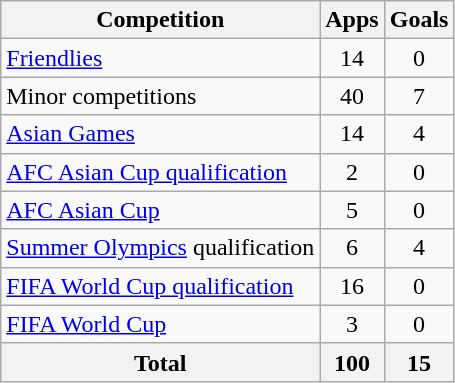<table class="wikitable" style="text-align:center">
<tr>
<th>Competition</th>
<th>Apps</th>
<th>Goals</th>
</tr>
<tr>
<td align="left"><a href='#'>Friendlies</a></td>
<td>14</td>
<td>0</td>
</tr>
<tr>
<td align="left">Minor competitions</td>
<td>40</td>
<td>7</td>
</tr>
<tr>
<td align="left"><a href='#'>Asian Games</a></td>
<td>14</td>
<td>4</td>
</tr>
<tr>
<td align="left"><a href='#'>AFC Asian Cup qualification</a></td>
<td>2</td>
<td>0</td>
</tr>
<tr>
<td align="left"><a href='#'>AFC Asian Cup</a></td>
<td>5</td>
<td>0</td>
</tr>
<tr>
<td align="left"><a href='#'>Summer Olympics</a> qualification</td>
<td>6</td>
<td>4</td>
</tr>
<tr>
<td align="left"><a href='#'>FIFA World Cup qualification</a></td>
<td>16</td>
<td>0</td>
</tr>
<tr>
<td align="left"><a href='#'>FIFA World Cup</a></td>
<td>3</td>
<td>0</td>
</tr>
<tr>
<th>Total</th>
<th>100</th>
<th>15</th>
</tr>
</table>
